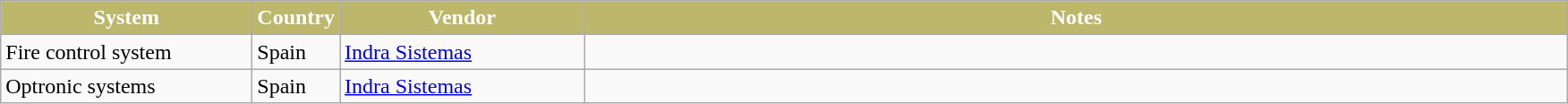<table class="wikitable">
<tr>
<th style="width:180px; px; background:#bdb76b; color:White;"><strong>System</strong></th>
<th style="width:25px; px; background:#bdb76b; color:White;"><strong>Country</strong></th>
<th style="width:175px; px; background:#bdb76b; color:White;"><strong>Vendor</strong></th>
<th style="width:725px; px; background:#bdb76b; color:White;"><strong>Notes</strong></th>
</tr>
<tr>
<td>Fire control system</td>
<td>Spain</td>
<td><a href='#'>Indra Sistemas</a></td>
<td></td>
</tr>
<tr>
<td>Optronic systems</td>
<td>Spain</td>
<td><a href='#'>Indra Sistemas</a></td>
<td></td>
</tr>
</table>
